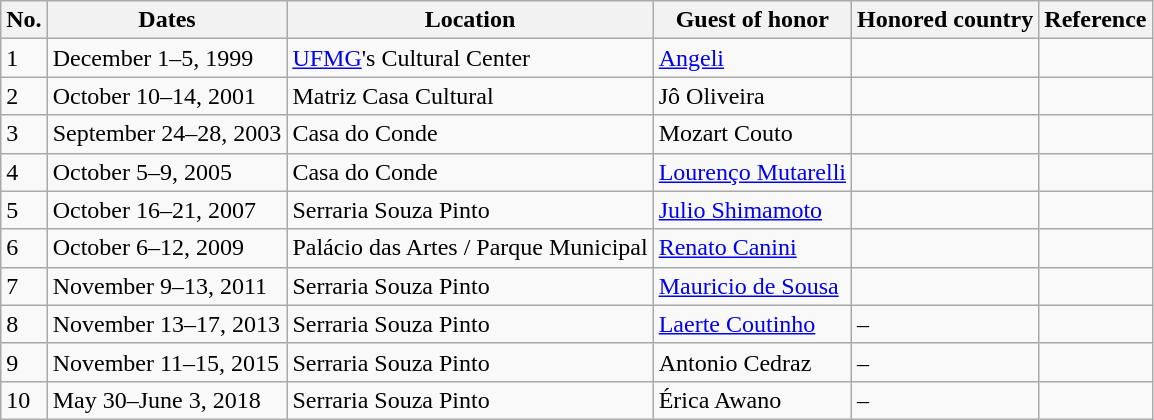<table class="wikitable">
<tr>
<th>No.</th>
<th>Dates</th>
<th>Location</th>
<th>Guest of honor</th>
<th>Honored country</th>
<th>Reference</th>
</tr>
<tr>
<td>1</td>
<td>December 1–5, 1999</td>
<td><a href='#'>UFMG</a>'s Cultural Center</td>
<td><a href='#'>Angeli</a></td>
<td></td>
<td></td>
</tr>
<tr>
<td>2</td>
<td>October 10–14, 2001</td>
<td>Matriz Casa Cultural</td>
<td>Jô Oliveira</td>
<td></td>
<td></td>
</tr>
<tr>
<td>3</td>
<td>September 24–28, 2003</td>
<td>Casa do Conde</td>
<td>Mozart Couto</td>
<td></td>
<td></td>
</tr>
<tr>
<td>4</td>
<td>October 5–9, 2005</td>
<td>Casa do Conde</td>
<td><a href='#'>Lourenço Mutarelli</a></td>
<td></td>
<td></td>
</tr>
<tr>
<td>5</td>
<td>October 16–21, 2007</td>
<td>Serraria Souza Pinto</td>
<td><a href='#'>Julio Shimamoto</a></td>
<td></td>
<td></td>
</tr>
<tr>
<td>6</td>
<td>October 6–12, 2009</td>
<td>Palácio das Artes / Parque Municipal</td>
<td><a href='#'>Renato Canini</a></td>
<td></td>
<td></td>
</tr>
<tr>
<td>7</td>
<td>November 9–13, 2011</td>
<td>Serraria Souza Pinto</td>
<td><a href='#'>Mauricio de Sousa</a></td>
<td></td>
<td></td>
</tr>
<tr>
<td>8</td>
<td>November 13–17, 2013</td>
<td>Serraria Souza Pinto</td>
<td><a href='#'>Laerte Coutinho</a></td>
<td>–</td>
<td></td>
</tr>
<tr>
<td>9</td>
<td>November 11–15, 2015</td>
<td>Serraria Souza Pinto</td>
<td>Antonio Cedraz</td>
<td>–</td>
<td></td>
</tr>
<tr>
<td>10</td>
<td>May 30–June 3, 2018</td>
<td>Serraria Souza Pinto</td>
<td>Érica Awano</td>
<td>–</td>
<td></td>
</tr>
</table>
